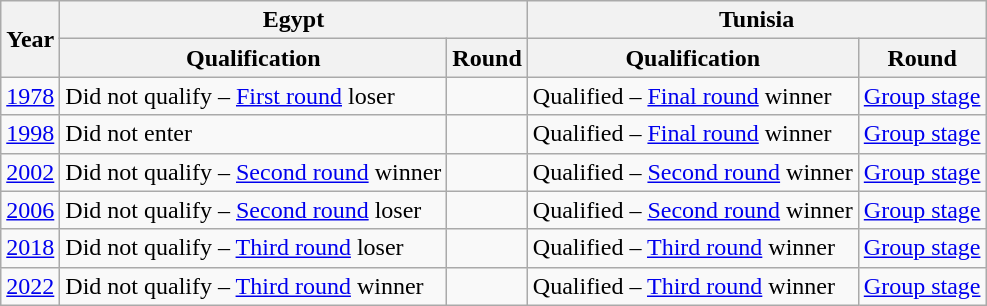<table class="wikitable">
<tr>
<th rowspan="2">Year</th>
<th colspan="2">Egypt</th>
<th colspan="2">Tunisia</th>
</tr>
<tr>
<th>Qualification</th>
<th>Round</th>
<th>Qualification</th>
<th>Round</th>
</tr>
<tr>
<td> <a href='#'>1978</a></td>
<td>Did not qualify – <a href='#'>First round</a> loser</td>
<td></td>
<td>Qualified – <a href='#'>Final round</a> winner</td>
<td><a href='#'>Group stage</a></td>
</tr>
<tr>
<td> <a href='#'>1998</a></td>
<td>Did not enter</td>
<td></td>
<td>Qualified – <a href='#'>Final round</a> winner</td>
<td><a href='#'>Group stage</a></td>
</tr>
<tr>
<td>  <a href='#'>2002</a></td>
<td>Did not qualify – <a href='#'>Second round</a> winner</td>
<td></td>
<td>Qualified – <a href='#'>Second round</a> winner</td>
<td><a href='#'>Group stage</a></td>
</tr>
<tr>
<td> <a href='#'>2006</a></td>
<td>Did not qualify – <a href='#'>Second round</a> loser</td>
<td></td>
<td>Qualified – <a href='#'>Second round</a> winner</td>
<td><a href='#'>Group stage</a></td>
</tr>
<tr>
<td> <a href='#'>2018</a></td>
<td>Did not qualify – <a href='#'>Third round</a> loser</td>
<td></td>
<td>Qualified – <a href='#'>Third round</a> winner</td>
<td><a href='#'>Group stage</a></td>
</tr>
<tr>
<td> <a href='#'>2022</a></td>
<td>Did not qualify – <a href='#'>Third round</a> winner</td>
<td></td>
<td>Qualified – <a href='#'>Third round</a> winner</td>
<td><a href='#'>Group stage</a></td>
</tr>
</table>
